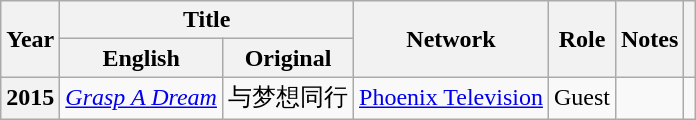<table class="wikitable plainrowheaders sortable">
<tr>
<th rowspan="2" scope="col">Year</th>
<th colspan="2" scope="col">Title</th>
<th rowspan="2">Network</th>
<th rowspan="2" scope="col">Role</th>
<th rowspan="2" scope="col" class="unsortable">Notes</th>
<th rowspan="2" scope="col" class="unsortable"></th>
</tr>
<tr>
<th>English</th>
<th>Original</th>
</tr>
<tr>
<th scope="row">2015</th>
<td><em><a href='#'>Grasp A Dream</a></em></td>
<td>与梦想同行</td>
<td><a href='#'>Phoenix Television</a></td>
<td>Guest</td>
<td></td>
<td></td>
</tr>
</table>
